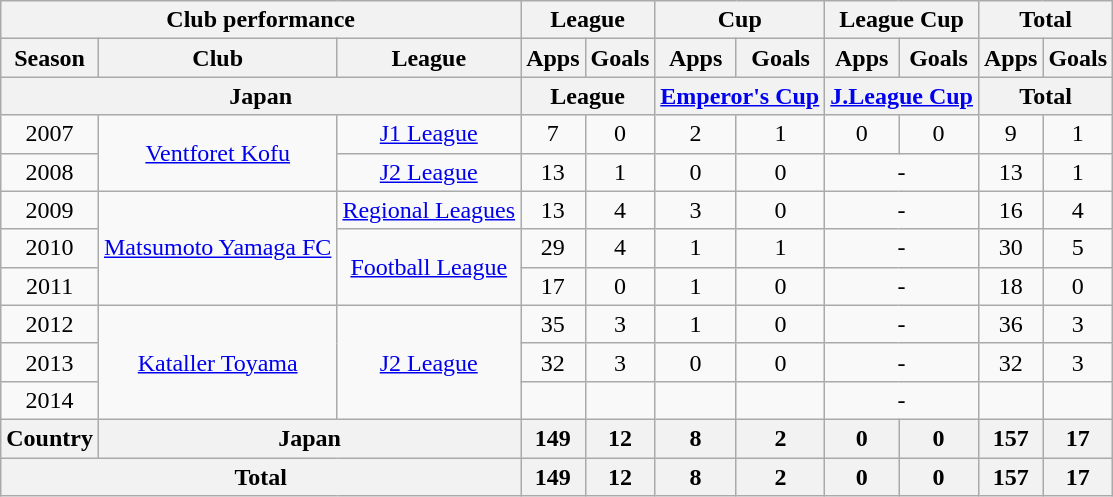<table class="wikitable" style="text-align:center;">
<tr>
<th colspan=3>Club performance</th>
<th colspan=2>League</th>
<th colspan=2>Cup</th>
<th colspan=2>League Cup</th>
<th colspan=2>Total</th>
</tr>
<tr>
<th>Season</th>
<th>Club</th>
<th>League</th>
<th>Apps</th>
<th>Goals</th>
<th>Apps</th>
<th>Goals</th>
<th>Apps</th>
<th>Goals</th>
<th>Apps</th>
<th>Goals</th>
</tr>
<tr>
<th colspan=3>Japan</th>
<th colspan=2>League</th>
<th colspan=2><a href='#'>Emperor's Cup</a></th>
<th colspan=2><a href='#'>J.League Cup</a></th>
<th colspan=2>Total</th>
</tr>
<tr>
<td>2007</td>
<td rowspan="2"><a href='#'>Ventforet Kofu</a></td>
<td><a href='#'>J1 League</a></td>
<td>7</td>
<td>0</td>
<td>2</td>
<td>1</td>
<td>0</td>
<td>0</td>
<td>9</td>
<td>1</td>
</tr>
<tr>
<td>2008</td>
<td><a href='#'>J2 League</a></td>
<td>13</td>
<td>1</td>
<td>0</td>
<td>0</td>
<td colspan="2">-</td>
<td>13</td>
<td>1</td>
</tr>
<tr>
<td>2009</td>
<td rowspan="3"><a href='#'>Matsumoto Yamaga FC</a></td>
<td><a href='#'>Regional Leagues</a></td>
<td>13</td>
<td>4</td>
<td>3</td>
<td>0</td>
<td colspan="2">-</td>
<td>16</td>
<td>4</td>
</tr>
<tr>
<td>2010</td>
<td rowspan="2"><a href='#'>Football League</a></td>
<td>29</td>
<td>4</td>
<td>1</td>
<td>1</td>
<td colspan="2">-</td>
<td>30</td>
<td>5</td>
</tr>
<tr>
<td>2011</td>
<td>17</td>
<td>0</td>
<td>1</td>
<td>0</td>
<td colspan="2">-</td>
<td>18</td>
<td>0</td>
</tr>
<tr>
<td>2012</td>
<td rowspan="3"><a href='#'>Kataller Toyama</a></td>
<td rowspan="3"><a href='#'>J2 League</a></td>
<td>35</td>
<td>3</td>
<td>1</td>
<td>0</td>
<td colspan="2">-</td>
<td>36</td>
<td>3</td>
</tr>
<tr>
<td>2013</td>
<td>32</td>
<td>3</td>
<td>0</td>
<td>0</td>
<td colspan="2">-</td>
<td>32</td>
<td>3</td>
</tr>
<tr>
<td>2014</td>
<td></td>
<td></td>
<td></td>
<td></td>
<td colspan="2">-</td>
<td></td>
<td></td>
</tr>
<tr>
<th rowspan=1>Country</th>
<th colspan=2>Japan</th>
<th>149</th>
<th>12</th>
<th>8</th>
<th>2</th>
<th>0</th>
<th>0</th>
<th>157</th>
<th>17</th>
</tr>
<tr>
<th colspan=3>Total</th>
<th>149</th>
<th>12</th>
<th>8</th>
<th>2</th>
<th>0</th>
<th>0</th>
<th>157</th>
<th>17</th>
</tr>
</table>
